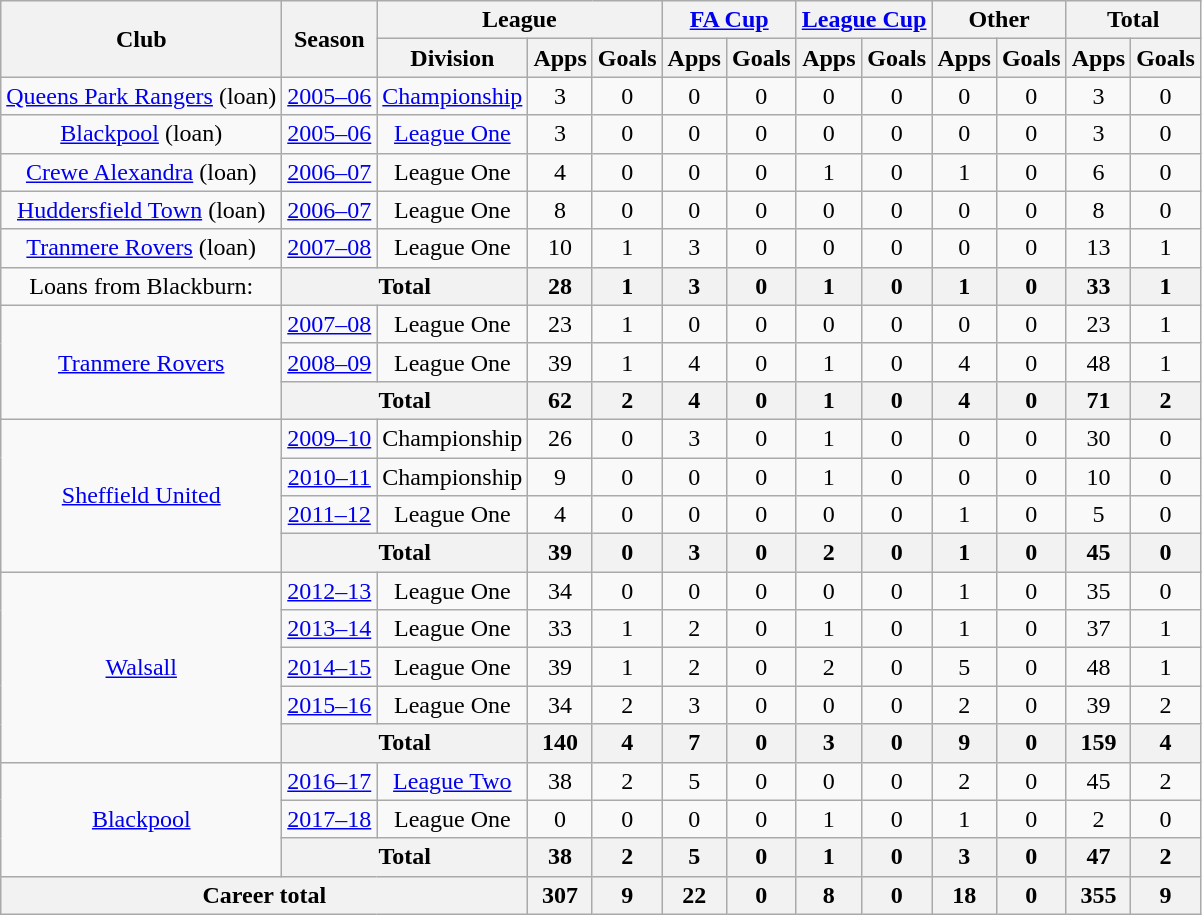<table class="wikitable" style="text-align:center">
<tr>
<th rowspan="2">Club</th>
<th rowspan="2">Season</th>
<th colspan="3">League</th>
<th colspan="2"><a href='#'>FA Cup</a></th>
<th colspan="2"><a href='#'>League Cup</a></th>
<th colspan="2">Other</th>
<th colspan="2">Total</th>
</tr>
<tr>
<th>Division</th>
<th>Apps</th>
<th>Goals</th>
<th>Apps</th>
<th>Goals</th>
<th>Apps</th>
<th>Goals</th>
<th>Apps</th>
<th>Goals</th>
<th>Apps</th>
<th>Goals</th>
</tr>
<tr>
<td><a href='#'>Queens Park Rangers</a> (loan)</td>
<td><a href='#'>2005–06</a></td>
<td><a href='#'>Championship</a></td>
<td>3</td>
<td>0</td>
<td>0</td>
<td>0</td>
<td>0</td>
<td>0</td>
<td>0</td>
<td>0</td>
<td>3</td>
<td>0</td>
</tr>
<tr>
<td><a href='#'>Blackpool</a> (loan)</td>
<td><a href='#'>2005–06</a></td>
<td><a href='#'>League One</a></td>
<td>3</td>
<td>0</td>
<td>0</td>
<td>0</td>
<td>0</td>
<td>0</td>
<td>0</td>
<td>0</td>
<td>3</td>
<td>0</td>
</tr>
<tr>
<td><a href='#'>Crewe Alexandra</a> (loan)</td>
<td><a href='#'>2006–07</a></td>
<td>League One</td>
<td>4</td>
<td>0</td>
<td>0</td>
<td>0</td>
<td>1</td>
<td>0</td>
<td>1</td>
<td>0</td>
<td>6</td>
<td>0</td>
</tr>
<tr>
<td><a href='#'>Huddersfield Town</a> (loan)</td>
<td><a href='#'>2006–07</a></td>
<td>League One</td>
<td>8</td>
<td>0</td>
<td>0</td>
<td>0</td>
<td>0</td>
<td>0</td>
<td>0</td>
<td>0</td>
<td>8</td>
<td>0</td>
</tr>
<tr>
<td><a href='#'>Tranmere Rovers</a> (loan)</td>
<td><a href='#'>2007–08</a></td>
<td>League One</td>
<td>10</td>
<td>1</td>
<td>3</td>
<td>0</td>
<td>0</td>
<td>0</td>
<td>0</td>
<td>0</td>
<td>13</td>
<td>1</td>
</tr>
<tr>
<td>Loans from Blackburn:</td>
<th colspan="2">Total</th>
<th>28</th>
<th>1</th>
<th>3</th>
<th>0</th>
<th>1</th>
<th>0</th>
<th>1</th>
<th>0</th>
<th>33</th>
<th>1</th>
</tr>
<tr>
<td rowspan="3"><a href='#'>Tranmere Rovers</a></td>
<td><a href='#'>2007–08</a></td>
<td>League One</td>
<td>23</td>
<td>1</td>
<td>0</td>
<td>0</td>
<td>0</td>
<td>0</td>
<td>0</td>
<td>0</td>
<td>23</td>
<td>1</td>
</tr>
<tr>
<td><a href='#'>2008–09</a></td>
<td>League One</td>
<td>39</td>
<td>1</td>
<td>4</td>
<td>0</td>
<td>1</td>
<td>0</td>
<td>4</td>
<td>0</td>
<td>48</td>
<td>1</td>
</tr>
<tr>
<th colspan="2">Total</th>
<th>62</th>
<th>2</th>
<th>4</th>
<th>0</th>
<th>1</th>
<th>0</th>
<th>4</th>
<th>0</th>
<th>71</th>
<th>2</th>
</tr>
<tr>
<td rowspan="4"><a href='#'>Sheffield United</a></td>
<td><a href='#'>2009–10</a></td>
<td>Championship</td>
<td>26</td>
<td>0</td>
<td>3</td>
<td>0</td>
<td>1</td>
<td>0</td>
<td>0</td>
<td>0</td>
<td>30</td>
<td>0</td>
</tr>
<tr>
<td><a href='#'>2010–11</a></td>
<td>Championship</td>
<td>9</td>
<td>0</td>
<td>0</td>
<td>0</td>
<td>1</td>
<td>0</td>
<td>0</td>
<td>0</td>
<td>10</td>
<td>0</td>
</tr>
<tr>
<td><a href='#'>2011–12</a></td>
<td>League One</td>
<td>4</td>
<td>0</td>
<td>0</td>
<td>0</td>
<td>0</td>
<td>0</td>
<td>1</td>
<td>0</td>
<td>5</td>
<td>0</td>
</tr>
<tr>
<th colspan="2">Total</th>
<th>39</th>
<th>0</th>
<th>3</th>
<th>0</th>
<th>2</th>
<th>0</th>
<th>1</th>
<th>0</th>
<th>45</th>
<th>0</th>
</tr>
<tr>
<td rowspan="5"><a href='#'>Walsall</a></td>
<td><a href='#'>2012–13</a></td>
<td>League One</td>
<td>34</td>
<td>0</td>
<td>0</td>
<td>0</td>
<td>0</td>
<td>0</td>
<td>1</td>
<td>0</td>
<td>35</td>
<td>0</td>
</tr>
<tr>
<td><a href='#'>2013–14</a></td>
<td>League One</td>
<td>33</td>
<td>1</td>
<td>2</td>
<td>0</td>
<td>1</td>
<td>0</td>
<td>1</td>
<td>0</td>
<td>37</td>
<td>1</td>
</tr>
<tr>
<td><a href='#'>2014–15</a></td>
<td>League One</td>
<td>39</td>
<td>1</td>
<td>2</td>
<td>0</td>
<td>2</td>
<td>0</td>
<td>5</td>
<td>0</td>
<td>48</td>
<td>1</td>
</tr>
<tr>
<td><a href='#'>2015–16</a></td>
<td>League One</td>
<td>34</td>
<td>2</td>
<td>3</td>
<td>0</td>
<td>0</td>
<td>0</td>
<td>2</td>
<td>0</td>
<td>39</td>
<td>2</td>
</tr>
<tr>
<th colspan="2">Total</th>
<th>140</th>
<th>4</th>
<th>7</th>
<th>0</th>
<th>3</th>
<th>0</th>
<th>9</th>
<th>0</th>
<th>159</th>
<th>4</th>
</tr>
<tr>
<td rowspan="3"><a href='#'>Blackpool</a></td>
<td><a href='#'>2016–17</a></td>
<td><a href='#'>League Two</a></td>
<td>38</td>
<td>2</td>
<td>5</td>
<td>0</td>
<td>0</td>
<td>0</td>
<td>2</td>
<td>0</td>
<td>45</td>
<td>2</td>
</tr>
<tr>
<td><a href='#'>2017–18</a></td>
<td>League One</td>
<td>0</td>
<td>0</td>
<td>0</td>
<td>0</td>
<td>1</td>
<td>0</td>
<td>1</td>
<td>0</td>
<td>2</td>
<td>0</td>
</tr>
<tr>
<th colspan="2">Total</th>
<th>38</th>
<th>2</th>
<th>5</th>
<th>0</th>
<th>1</th>
<th>0</th>
<th>3</th>
<th>0</th>
<th>47</th>
<th>2</th>
</tr>
<tr>
<th colspan="3">Career total</th>
<th>307</th>
<th>9</th>
<th>22</th>
<th>0</th>
<th>8</th>
<th>0</th>
<th>18</th>
<th>0</th>
<th>355</th>
<th>9</th>
</tr>
</table>
